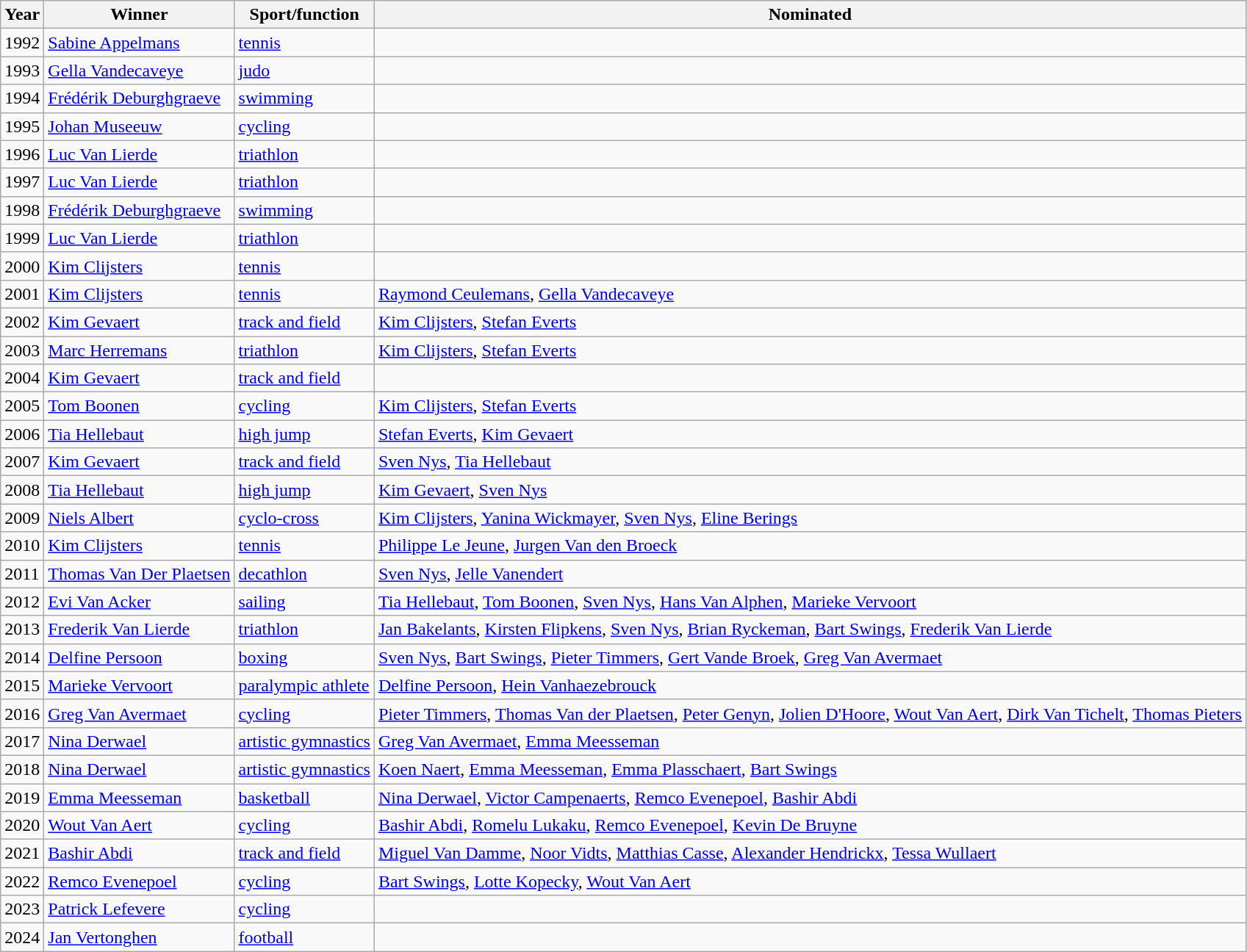<table class="wikitable">
<tr>
<th>Year</th>
<th>Winner</th>
<th>Sport/function</th>
<th>Nominated</th>
</tr>
<tr -->
<td>1992</td>
<td><a href='#'>Sabine Appelmans</a></td>
<td><a href='#'>tennis</a></td>
<td></td>
</tr>
<tr -->
<td>1993</td>
<td><a href='#'>Gella Vandecaveye</a></td>
<td><a href='#'>judo</a></td>
<td></td>
</tr>
<tr -->
<td>1994</td>
<td><a href='#'>Frédérik Deburghgraeve</a></td>
<td><a href='#'>swimming</a></td>
<td></td>
</tr>
<tr -->
<td>1995</td>
<td><a href='#'>Johan Museeuw</a></td>
<td><a href='#'>cycling</a></td>
<td></td>
</tr>
<tr -->
<td>1996</td>
<td><a href='#'>Luc Van Lierde</a></td>
<td><a href='#'>triathlon</a></td>
<td></td>
</tr>
<tr -->
<td>1997</td>
<td><a href='#'>Luc Van Lierde</a></td>
<td><a href='#'>triathlon</a></td>
<td></td>
</tr>
<tr -->
<td>1998</td>
<td><a href='#'>Frédérik Deburghgraeve</a></td>
<td><a href='#'>swimming</a></td>
<td></td>
</tr>
<tr -->
<td>1999</td>
<td><a href='#'>Luc Van Lierde</a></td>
<td><a href='#'>triathlon</a></td>
<td></td>
</tr>
<tr -->
<td>2000</td>
<td><a href='#'>Kim Clijsters</a></td>
<td><a href='#'>tennis</a></td>
<td></td>
</tr>
<tr -->
<td>2001</td>
<td><a href='#'>Kim Clijsters</a></td>
<td><a href='#'>tennis</a></td>
<td><a href='#'>Raymond Ceulemans</a>, <a href='#'>Gella Vandecaveye</a></td>
</tr>
<tr -->
<td>2002</td>
<td><a href='#'>Kim Gevaert</a></td>
<td><a href='#'>track and field</a></td>
<td><a href='#'>Kim Clijsters</a>, <a href='#'>Stefan Everts</a></td>
</tr>
<tr -->
<td>2003</td>
<td><a href='#'>Marc Herremans</a></td>
<td><a href='#'>triathlon</a></td>
<td><a href='#'>Kim Clijsters</a>, <a href='#'>Stefan Everts</a></td>
</tr>
<tr -->
<td>2004</td>
<td><a href='#'>Kim Gevaert</a></td>
<td><a href='#'>track and field</a></td>
<td></td>
</tr>
<tr -->
<td>2005</td>
<td><a href='#'>Tom Boonen</a></td>
<td><a href='#'>cycling</a></td>
<td><a href='#'>Kim Clijsters</a>, <a href='#'>Stefan Everts</a></td>
</tr>
<tr -->
<td>2006</td>
<td><a href='#'>Tia Hellebaut</a></td>
<td><a href='#'>high jump</a></td>
<td><a href='#'>Stefan Everts</a>, <a href='#'>Kim Gevaert</a></td>
</tr>
<tr -->
<td>2007</td>
<td><a href='#'>Kim Gevaert</a></td>
<td><a href='#'>track and field</a></td>
<td><a href='#'>Sven Nys</a>, <a href='#'>Tia Hellebaut</a></td>
</tr>
<tr -->
<td>2008</td>
<td><a href='#'>Tia Hellebaut</a></td>
<td><a href='#'>high jump</a></td>
<td><a href='#'>Kim Gevaert</a>, <a href='#'>Sven Nys</a></td>
</tr>
<tr -->
<td>2009</td>
<td><a href='#'>Niels Albert</a></td>
<td><a href='#'>cyclo-cross</a></td>
<td><a href='#'>Kim Clijsters</a>, <a href='#'>Yanina Wickmayer</a>, <a href='#'>Sven Nys</a>, <a href='#'>Eline Berings</a></td>
</tr>
<tr -->
<td>2010</td>
<td><a href='#'>Kim Clijsters</a></td>
<td><a href='#'>tennis</a></td>
<td><a href='#'>Philippe Le Jeune</a>, <a href='#'>Jurgen Van den Broeck</a></td>
</tr>
<tr -->
<td>2011</td>
<td><a href='#'>Thomas Van Der Plaetsen</a></td>
<td><a href='#'>decathlon</a></td>
<td><a href='#'>Sven Nys</a>, <a href='#'>Jelle Vanendert</a></td>
</tr>
<tr -->
<td>2012</td>
<td><a href='#'>Evi Van Acker</a></td>
<td><a href='#'>sailing</a></td>
<td><a href='#'>Tia Hellebaut</a>, <a href='#'>Tom Boonen</a>, <a href='#'>Sven Nys</a>, <a href='#'>Hans Van Alphen</a>, <a href='#'>Marieke Vervoort</a></td>
</tr>
<tr -->
<td>2013</td>
<td><a href='#'>Frederik Van Lierde</a></td>
<td><a href='#'>triathlon</a></td>
<td><a href='#'>Jan Bakelants</a>, <a href='#'>Kirsten Flipkens</a>, <a href='#'>Sven Nys</a>, <a href='#'>Brian Ryckeman</a>, <a href='#'>Bart Swings</a>, <a href='#'>Frederik Van Lierde</a></td>
</tr>
<tr -->
<td>2014</td>
<td><a href='#'>Delfine Persoon</a></td>
<td><a href='#'>boxing</a></td>
<td><a href='#'>Sven Nys</a>, <a href='#'>Bart Swings</a>, <a href='#'>Pieter Timmers</a>, <a href='#'>Gert Vande Broek</a>, <a href='#'>Greg Van Avermaet</a></td>
</tr>
<tr -->
<td>2015</td>
<td><a href='#'>Marieke Vervoort</a></td>
<td><a href='#'>paralympic athlete</a></td>
<td><a href='#'>Delfine Persoon</a>, <a href='#'>Hein Vanhaezebrouck</a></td>
</tr>
<tr -->
<td>2016</td>
<td><a href='#'>Greg Van Avermaet</a></td>
<td><a href='#'>cycling</a></td>
<td><a href='#'>Pieter Timmers</a>, <a href='#'>Thomas Van der Plaetsen</a>, <a href='#'>Peter Genyn</a>, <a href='#'>Jolien D'Hoore</a>, <a href='#'>Wout Van Aert</a>, <a href='#'>Dirk Van Tichelt</a>, <a href='#'>Thomas Pieters</a></td>
</tr>
<tr -->
<td>2017</td>
<td><a href='#'>Nina Derwael</a></td>
<td><a href='#'>artistic gymnastics</a></td>
<td><a href='#'>Greg Van Avermaet</a>, <a href='#'>Emma Meesseman</a></td>
</tr>
<tr -->
<td>2018</td>
<td><a href='#'>Nina Derwael</a></td>
<td><a href='#'>artistic gymnastics</a></td>
<td><a href='#'>Koen Naert</a>, <a href='#'>Emma Meesseman</a>, <a href='#'>Emma Plasschaert</a>, <a href='#'>Bart Swings</a></td>
</tr>
<tr -->
<td>2019</td>
<td><a href='#'>Emma Meesseman</a></td>
<td><a href='#'>basketball</a></td>
<td><a href='#'>Nina Derwael</a>, <a href='#'>Victor Campenaerts</a>, <a href='#'>Remco Evenepoel</a>, <a href='#'>Bashir Abdi</a></td>
</tr>
<tr -->
<td>2020</td>
<td><a href='#'>Wout Van Aert</a></td>
<td><a href='#'>cycling</a></td>
<td><a href='#'>Bashir Abdi</a>, <a href='#'>Romelu Lukaku</a>, <a href='#'>Remco Evenepoel</a>, <a href='#'>Kevin De Bruyne</a></td>
</tr>
<tr -->
<td>2021</td>
<td><a href='#'>Bashir Abdi</a></td>
<td><a href='#'>track and field</a></td>
<td><a href='#'>Miguel Van Damme</a>, <a href='#'>Noor Vidts</a>, <a href='#'>Matthias Casse</a>, <a href='#'>Alexander Hendrickx</a>, <a href='#'>Tessa Wullaert</a></td>
</tr>
<tr -->
<td>2022</td>
<td><a href='#'>Remco Evenepoel</a></td>
<td><a href='#'>cycling</a></td>
<td><a href='#'>Bart Swings</a>, <a href='#'>Lotte Kopecky</a>, <a href='#'>Wout Van Aert</a></td>
</tr>
<tr -->
<td>2023</td>
<td><a href='#'>Patrick Lefevere</a></td>
<td><a href='#'>cycling</a></td>
<td></td>
</tr>
<tr -->
<td>2024</td>
<td><a href='#'>Jan Vertonghen</a></td>
<td><a href='#'>football</a></td>
<td></td>
</tr>
</table>
